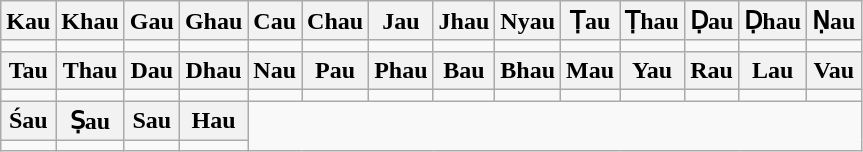<table class="wikitable">
<tr>
<th>Kau</th>
<th>Khau</th>
<th>Gau</th>
<th>Ghau</th>
<th>Cau</th>
<th>Chau</th>
<th>Jau</th>
<th>Jhau</th>
<th>Nyau</th>
<th>Ṭau</th>
<th>Ṭhau</th>
<th>Ḍau</th>
<th>Ḍhau</th>
<th>Ṇau</th>
</tr>
<tr>
<td></td>
<td></td>
<td></td>
<td></td>
<td></td>
<td></td>
<td></td>
<td></td>
<td></td>
<td></td>
<td></td>
<td></td>
<td></td>
<td></td>
</tr>
<tr>
<th>Tau</th>
<th>Thau</th>
<th>Dau</th>
<th>Dhau</th>
<th>Nau</th>
<th>Pau</th>
<th>Phau</th>
<th>Bau</th>
<th>Bhau</th>
<th>Mau</th>
<th>Yau</th>
<th>Rau</th>
<th>Lau</th>
<th>Vau</th>
</tr>
<tr>
<td></td>
<td></td>
<td></td>
<td></td>
<td></td>
<td></td>
<td></td>
<td></td>
<td></td>
<td></td>
<td></td>
<td></td>
<td></td>
<td></td>
</tr>
<tr>
<th>Śau</th>
<th>Ṣau</th>
<th>Sau</th>
<th>Hau</th>
</tr>
<tr>
<td></td>
<td></td>
<td></td>
<td></td>
</tr>
</table>
